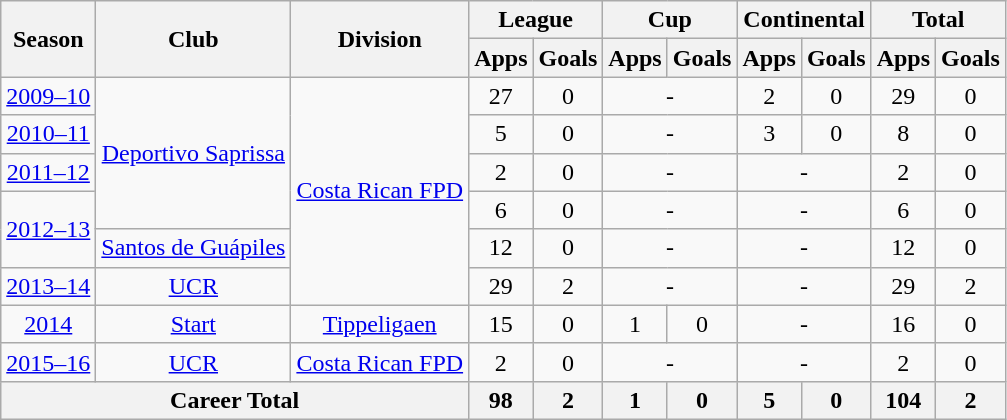<table class="wikitable" style="text-align: center;">
<tr>
<th rowspan="2">Season</th>
<th rowspan="2">Club</th>
<th rowspan="2">Division</th>
<th colspan="2">League</th>
<th colspan="2">Cup</th>
<th colspan="2">Continental</th>
<th colspan="2">Total</th>
</tr>
<tr>
<th>Apps</th>
<th>Goals</th>
<th>Apps</th>
<th>Goals</th>
<th>Apps</th>
<th>Goals</th>
<th>Apps</th>
<th>Goals</th>
</tr>
<tr>
<td><a href='#'>2009–10</a></td>
<td rowspan="4" valign="center"><a href='#'>Deportivo Saprissa</a></td>
<td rowspan="6" valign="center"><a href='#'>Costa Rican FPD</a></td>
<td>27</td>
<td>0</td>
<td colspan="2">-</td>
<td>2</td>
<td>0</td>
<td>29</td>
<td>0</td>
</tr>
<tr>
<td><a href='#'>2010–11</a></td>
<td>5</td>
<td>0</td>
<td colspan="2">-</td>
<td>3</td>
<td>0</td>
<td>8</td>
<td>0</td>
</tr>
<tr>
<td><a href='#'>2011–12</a></td>
<td>2</td>
<td>0</td>
<td colspan="2">-</td>
<td colspan="2">-</td>
<td>2</td>
<td>0</td>
</tr>
<tr>
<td rowspan="2"><a href='#'>2012–13</a></td>
<td>6</td>
<td>0</td>
<td colspan="2">-</td>
<td colspan="2">-</td>
<td>6</td>
<td>0</td>
</tr>
<tr>
<td rowspan="1" valign="center"><a href='#'>Santos de Guápiles</a></td>
<td>12</td>
<td>0</td>
<td colspan="2">-</td>
<td colspan="2">-</td>
<td>12</td>
<td>0</td>
</tr>
<tr>
<td><a href='#'>2013–14</a></td>
<td rowspan="1" valign="center"><a href='#'>UCR</a></td>
<td>29</td>
<td>2</td>
<td colspan="2">-</td>
<td colspan="2">-</td>
<td>29</td>
<td>2</td>
</tr>
<tr>
<td><a href='#'>2014</a></td>
<td rowspan="1" valign="center"><a href='#'>Start</a></td>
<td rowspan="1" valign="center"><a href='#'>Tippeligaen</a></td>
<td>15</td>
<td>0</td>
<td>1</td>
<td>0</td>
<td colspan="2">-</td>
<td>16</td>
<td>0</td>
</tr>
<tr>
<td><a href='#'>2015–16</a></td>
<td rowspan="1" valign="center"><a href='#'>UCR</a></td>
<td rowspan="1" valign="center"><a href='#'>Costa Rican FPD</a></td>
<td>2</td>
<td>0</td>
<td colspan="2">-</td>
<td colspan="2">-</td>
<td>2</td>
<td>0</td>
</tr>
<tr>
<th colspan="3">Career Total</th>
<th>98</th>
<th>2</th>
<th>1</th>
<th>0</th>
<th>5</th>
<th>0</th>
<th>104</th>
<th>2</th>
</tr>
</table>
